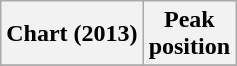<table class="wikitable sortable plainrowheaders" style="text-align:center;">
<tr>
<th scope="col">Chart (2013)</th>
<th scope="col">Peak<br>position</th>
</tr>
<tr>
</tr>
</table>
